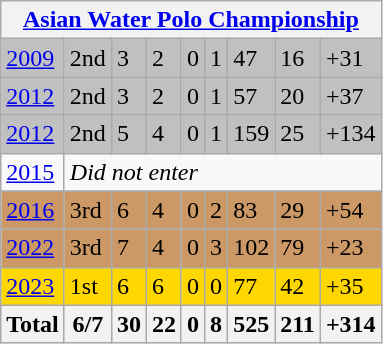<table class="wikitable">
<tr>
<th colspan=10><a href='#'>Asian Water Polo Championship</a></th>
</tr>
<tr bgcolor=silver>
<td><a href='#'>2009</a></td>
<td>2nd</td>
<td>3</td>
<td>2</td>
<td>0</td>
<td>1</td>
<td>47</td>
<td>16</td>
<td>+31</td>
</tr>
<tr bgcolor=silver>
<td><a href='#'>2012</a></td>
<td>2nd</td>
<td>3</td>
<td>2</td>
<td>0</td>
<td>1</td>
<td>57</td>
<td>20</td>
<td>+37</td>
</tr>
<tr bgcolor=silver>
<td><a href='#'>2012</a></td>
<td>2nd</td>
<td>5</td>
<td>4</td>
<td>0</td>
<td>1</td>
<td>159</td>
<td>25</td>
<td>+134</td>
</tr>
<tr>
<td><a href='#'>2015</a></td>
<td colspan=8><em>Did not enter</em></td>
</tr>
<tr bgcolor=#cc9966>
<td><a href='#'>2016</a></td>
<td>3rd</td>
<td>6</td>
<td>4</td>
<td>0</td>
<td>2</td>
<td>83</td>
<td>29</td>
<td>+54</td>
</tr>
<tr bgcolor=#cc9966>
<td><a href='#'>2022</a></td>
<td>3rd</td>
<td>7</td>
<td>4</td>
<td>0</td>
<td>3</td>
<td>102</td>
<td>79</td>
<td>+23</td>
</tr>
<tr bgcolor=gold>
<td><a href='#'>2023</a></td>
<td>1st</td>
<td>6</td>
<td>6</td>
<td>0</td>
<td>0</td>
<td>77</td>
<td>42</td>
<td>+35</td>
</tr>
<tr>
<th>Total</th>
<th>6/7</th>
<th>30</th>
<th>22</th>
<th>0</th>
<th>8</th>
<th>525</th>
<th>211</th>
<th>+314</th>
</tr>
</table>
